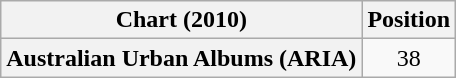<table class="wikitable plainrowheaders" style="text-align:center">
<tr>
<th scope="col">Chart (2010)</th>
<th scope="col">Position</th>
</tr>
<tr>
<th scope="row">Australian Urban Albums (ARIA)</th>
<td>38</td>
</tr>
</table>
